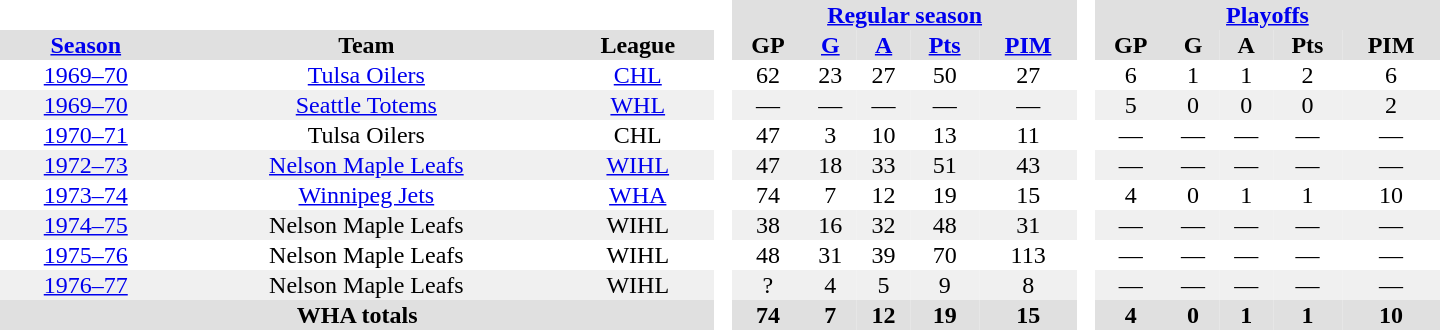<table border="0" cellpadding="1" cellspacing="0" style="text-align:center; width:60em">
<tr bgcolor="#e0e0e0">
<th colspan="3" bgcolor="#ffffff"> </th>
<th rowspan="99" bgcolor="#ffffff"> </th>
<th colspan="5"><a href='#'>Regular season</a></th>
<th rowspan="99" bgcolor="#ffffff"> </th>
<th colspan="5"><a href='#'>Playoffs</a></th>
</tr>
<tr bgcolor="#e0e0e0">
<th><a href='#'>Season</a></th>
<th>Team</th>
<th>League</th>
<th>GP</th>
<th><a href='#'>G</a></th>
<th><a href='#'>A</a></th>
<th><a href='#'>Pts</a></th>
<th><a href='#'>PIM</a></th>
<th>GP</th>
<th>G</th>
<th>A</th>
<th>Pts</th>
<th>PIM</th>
</tr>
<tr>
<td><a href='#'>1969–70</a></td>
<td><a href='#'>Tulsa Oilers</a></td>
<td><a href='#'>CHL</a></td>
<td>62</td>
<td>23</td>
<td>27</td>
<td>50</td>
<td>27</td>
<td>6</td>
<td>1</td>
<td>1</td>
<td>2</td>
<td>6</td>
</tr>
<tr bgcolor="#f0f0f0">
<td><a href='#'>1969–70</a></td>
<td><a href='#'>Seattle Totems</a></td>
<td><a href='#'>WHL</a></td>
<td>—</td>
<td>—</td>
<td>—</td>
<td>—</td>
<td>—</td>
<td>5</td>
<td>0</td>
<td>0</td>
<td>0</td>
<td>2</td>
</tr>
<tr>
<td><a href='#'>1970–71</a></td>
<td>Tulsa Oilers</td>
<td>CHL</td>
<td>47</td>
<td>3</td>
<td>10</td>
<td>13</td>
<td>11</td>
<td>—</td>
<td>—</td>
<td>—</td>
<td>—</td>
<td>—</td>
</tr>
<tr bgcolor="#f0f0f0">
<td><a href='#'>1972–73</a></td>
<td><a href='#'>Nelson Maple Leafs</a></td>
<td><a href='#'>WIHL</a></td>
<td>47</td>
<td>18</td>
<td>33</td>
<td>51</td>
<td>43</td>
<td>—</td>
<td>—</td>
<td>—</td>
<td>—</td>
<td>—</td>
</tr>
<tr>
<td><a href='#'>1973–74</a></td>
<td><a href='#'>Winnipeg Jets</a></td>
<td><a href='#'>WHA</a></td>
<td>74</td>
<td>7</td>
<td>12</td>
<td>19</td>
<td>15</td>
<td>4</td>
<td>0</td>
<td>1</td>
<td>1</td>
<td>10</td>
</tr>
<tr bgcolor="#f0f0f0">
<td><a href='#'>1974–75</a></td>
<td>Nelson Maple Leafs</td>
<td>WIHL</td>
<td>38</td>
<td>16</td>
<td>32</td>
<td>48</td>
<td>31</td>
<td>—</td>
<td>—</td>
<td>—</td>
<td>—</td>
<td>—</td>
</tr>
<tr>
<td><a href='#'>1975–76</a></td>
<td>Nelson Maple Leafs</td>
<td>WIHL</td>
<td>48</td>
<td>31</td>
<td>39</td>
<td>70</td>
<td>113</td>
<td>—</td>
<td>—</td>
<td>—</td>
<td>—</td>
<td>—</td>
</tr>
<tr bgcolor="#f0f0f0">
<td><a href='#'>1976–77</a></td>
<td>Nelson Maple Leafs</td>
<td>WIHL</td>
<td>?</td>
<td>4</td>
<td>5</td>
<td>9</td>
<td>8</td>
<td>—</td>
<td>—</td>
<td>—</td>
<td>—</td>
<td>—</td>
</tr>
<tr bgcolor="#e0e0e0">
<th colspan="3">WHA totals</th>
<th>74</th>
<th>7</th>
<th>12</th>
<th>19</th>
<th>15</th>
<th>4</th>
<th>0</th>
<th>1</th>
<th>1</th>
<th>10</th>
</tr>
</table>
